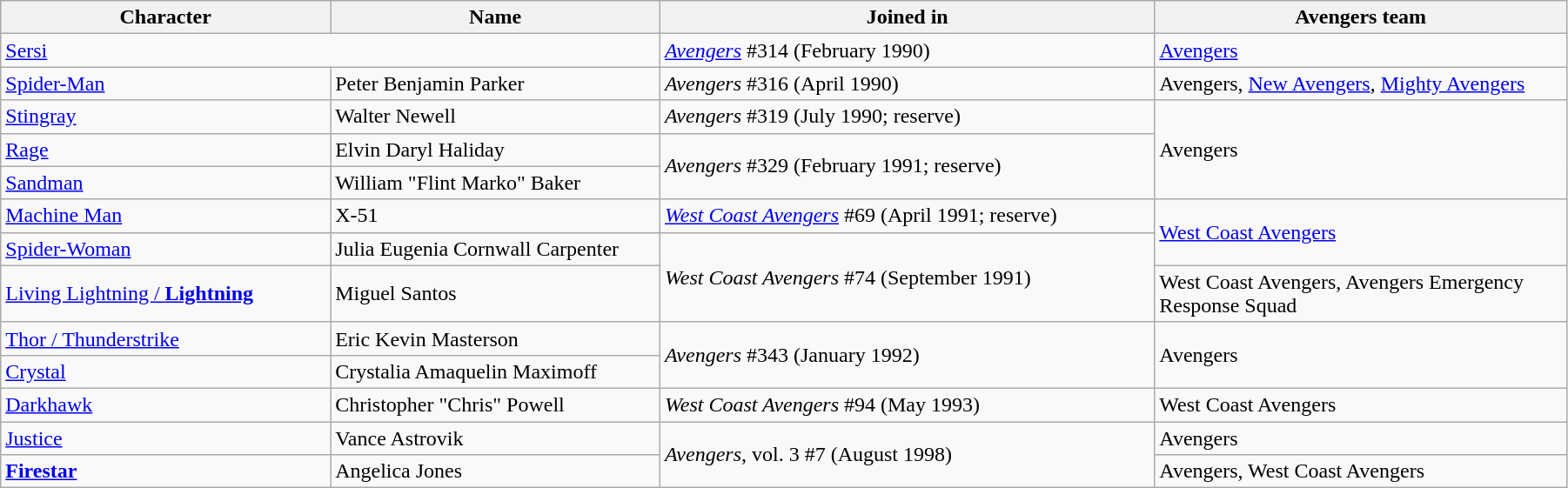<table class="wikitable sortable" style="width:95%;">
<tr>
<th style="width:20%;">Character</th>
<th style="width:20%;">Name</th>
<th style="width:30%;">Joined in</th>
<th style="width:25%;">Avengers team</th>
</tr>
<tr>
<td colspan=2><a href='#'>Sersi</a></td>
<td><em><a href='#'>Avengers</a></em> #314 (February 1990)</td>
<td><a href='#'>Avengers</a></td>
</tr>
<tr>
<td><a href='#'>Spider-Man</a></td>
<td>Peter Benjamin Parker</td>
<td><em>Avengers</em>  #316 (April 1990)</td>
<td>Avengers, <a href='#'>New Avengers</a>, <a href='#'>Mighty Avengers</a></td>
</tr>
<tr>
<td><a href='#'>Stingray</a></td>
<td>Walter Newell</td>
<td><em>Avengers</em> #319 (July 1990; reserve)</td>
<td rowspan=3>Avengers</td>
</tr>
<tr>
<td><a href='#'>Rage</a></td>
<td>Elvin Daryl Haliday</td>
<td rowspan=2><em>Avengers</em> #329 (February 1991; reserve)</td>
</tr>
<tr>
<td><a href='#'>Sandman</a></td>
<td>William "Flint Marko" Baker</td>
</tr>
<tr>
<td><a href='#'>Machine Man</a></td>
<td>X-51</td>
<td><em><a href='#'>West Coast Avengers</a></em> #69 (April 1991; reserve)</td>
<td rowspan=2><a href='#'>West Coast Avengers</a></td>
</tr>
<tr>
<td><a href='#'>Spider-Woman</a></td>
<td>Julia Eugenia Cornwall Carpenter</td>
<td rowspan=2><em>West Coast Avengers</em> #74 (September 1991)</td>
</tr>
<tr>
<td><a href='#'>Living Lightning / <strong>Lightning</strong></a></td>
<td>Miguel Santos</td>
<td>West Coast Avengers, Avengers Emergency Response Squad</td>
</tr>
<tr>
<td><a href='#'>Thor / Thunderstrike</a></td>
<td>Eric Kevin Masterson</td>
<td rowspan=2><em>Avengers</em> #343 (January 1992)</td>
<td rowspan=2>Avengers</td>
</tr>
<tr>
<td><a href='#'>Crystal</a></td>
<td>Crystalia Amaquelin Maximoff</td>
</tr>
<tr>
<td><a href='#'>Darkhawk</a></td>
<td>Christopher "Chris" Powell</td>
<td><em>West Coast Avengers</em> #94 (May 1993)</td>
<td>West Coast Avengers</td>
</tr>
<tr>
<td><a href='#'>Justice</a></td>
<td>Vance Astrovik</td>
<td rowspan=2><em>Avengers</em>, vol. 3 #7 (August 1998)</td>
<td>Avengers</td>
</tr>
<tr>
<td><strong><a href='#'>Firestar</a></strong></td>
<td>Angelica Jones</td>
<td>Avengers, West Coast Avengers</td>
</tr>
</table>
